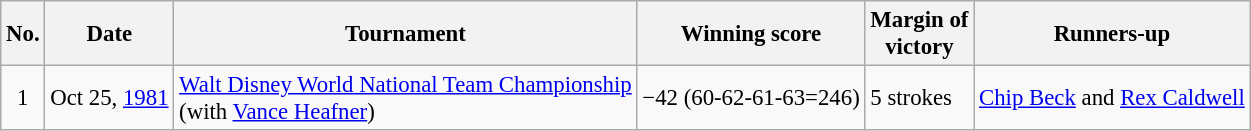<table class="wikitable" style="font-size:95%;">
<tr>
<th>No.</th>
<th>Date</th>
<th>Tournament</th>
<th>Winning score</th>
<th>Margin of<br>victory</th>
<th>Runners-up</th>
</tr>
<tr>
<td align=center>1</td>
<td align=right>Oct 25, <a href='#'>1981</a></td>
<td><a href='#'>Walt Disney World National Team Championship</a><br>(with  <a href='#'>Vance Heafner</a>)</td>
<td>−42 (60-62-61-63=246)</td>
<td>5 strokes</td>
<td> <a href='#'>Chip Beck</a> and  <a href='#'>Rex Caldwell</a></td>
</tr>
</table>
